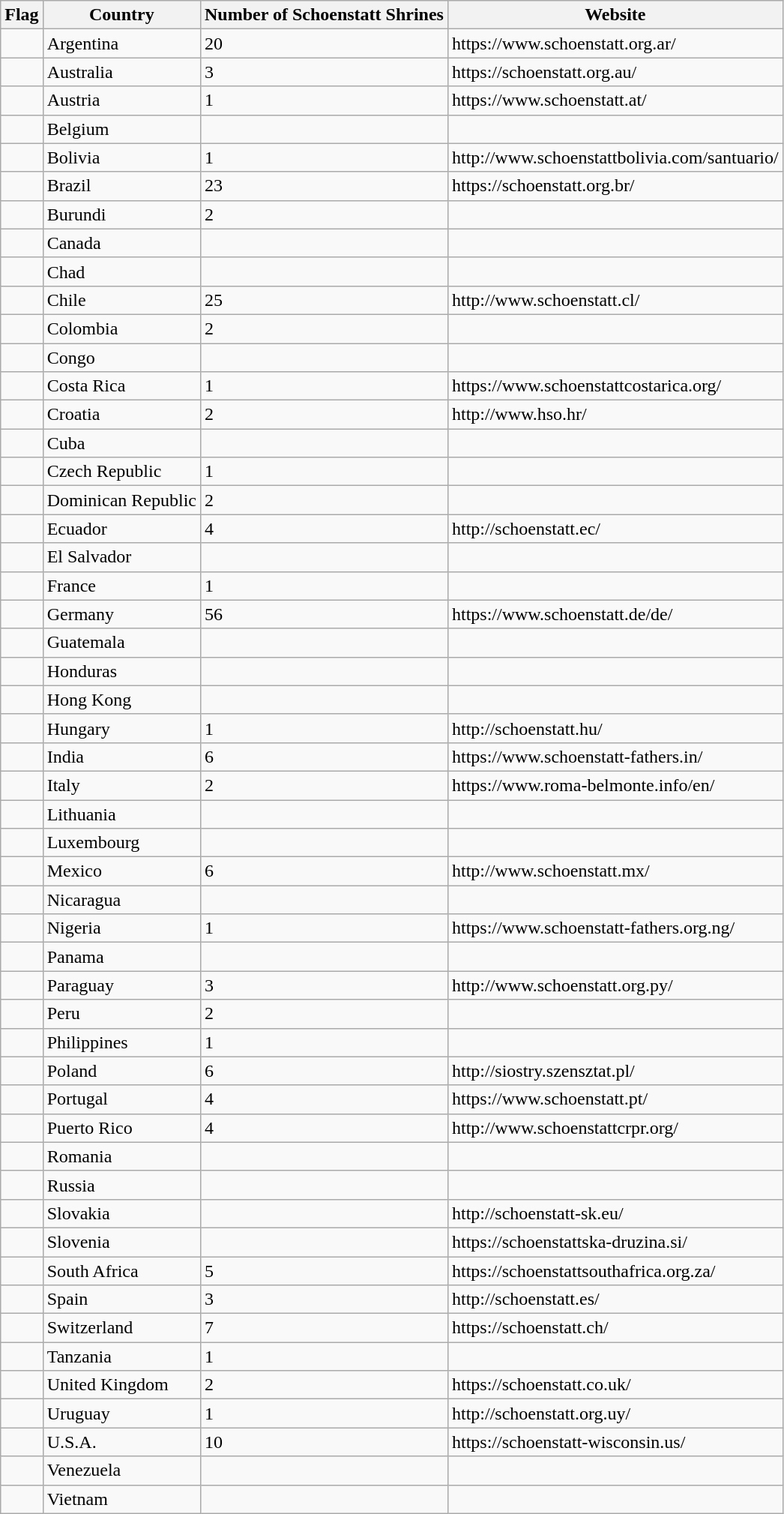<table class="wikitable sortable mw-collapsible">
<tr>
<th>Flag</th>
<th>Country</th>
<th>Number of Schoenstatt Shrines</th>
<th>Website</th>
</tr>
<tr>
<td></td>
<td>Argentina</td>
<td>20</td>
<td>https://www.schoenstatt.org.ar/</td>
</tr>
<tr>
<td></td>
<td>Australia</td>
<td>3</td>
<td>https://schoenstatt.org.au/</td>
</tr>
<tr>
<td></td>
<td>Austria</td>
<td>1</td>
<td>https://www.schoenstatt.at/</td>
</tr>
<tr>
<td></td>
<td>Belgium</td>
<td></td>
<td></td>
</tr>
<tr>
<td></td>
<td>Bolivia</td>
<td>1</td>
<td>http://www.schoenstattbolivia.com/santuario/</td>
</tr>
<tr>
<td></td>
<td>Brazil</td>
<td>23</td>
<td>https://schoenstatt.org.br/</td>
</tr>
<tr>
<td></td>
<td>Burundi</td>
<td>2</td>
<td></td>
</tr>
<tr>
<td></td>
<td>Canada</td>
<td></td>
<td></td>
</tr>
<tr>
<td></td>
<td>Chad</td>
<td></td>
<td></td>
</tr>
<tr>
<td></td>
<td>Chile</td>
<td>25</td>
<td>http://www.schoenstatt.cl/</td>
</tr>
<tr>
<td></td>
<td>Colombia</td>
<td>2</td>
<td></td>
</tr>
<tr>
<td></td>
<td>Congo</td>
<td></td>
<td></td>
</tr>
<tr>
<td></td>
<td>Costa Rica</td>
<td>1</td>
<td>https://www.schoenstattcostarica.org/</td>
</tr>
<tr>
<td></td>
<td>Croatia</td>
<td>2</td>
<td>http://www.hso.hr/</td>
</tr>
<tr>
<td></td>
<td>Cuba</td>
<td></td>
<td></td>
</tr>
<tr>
<td></td>
<td>Czech Republic</td>
<td>1</td>
<td></td>
</tr>
<tr>
<td></td>
<td>Dominican Republic</td>
<td>2</td>
<td></td>
</tr>
<tr>
<td></td>
<td>Ecuador</td>
<td>4</td>
<td>http://schoenstatt.ec/</td>
</tr>
<tr>
<td></td>
<td>El Salvador</td>
<td></td>
<td></td>
</tr>
<tr>
<td></td>
<td>France</td>
<td>1</td>
<td></td>
</tr>
<tr>
<td></td>
<td>Germany</td>
<td>56</td>
<td>https://www.schoenstatt.de/de/</td>
</tr>
<tr>
<td></td>
<td>Guatemala</td>
<td></td>
<td></td>
</tr>
<tr>
<td></td>
<td>Honduras</td>
<td></td>
<td></td>
</tr>
<tr>
<td></td>
<td>Hong Kong</td>
<td></td>
<td></td>
</tr>
<tr>
<td></td>
<td>Hungary</td>
<td>1</td>
<td>http://schoenstatt.hu/</td>
</tr>
<tr>
<td></td>
<td>India</td>
<td>6</td>
<td>https://www.schoenstatt-fathers.in/</td>
</tr>
<tr>
<td></td>
<td>Italy</td>
<td>2</td>
<td>https://www.roma-belmonte.info/en/</td>
</tr>
<tr>
<td></td>
<td>Lithuania</td>
<td></td>
<td></td>
</tr>
<tr>
<td></td>
<td>Luxembourg</td>
<td></td>
<td></td>
</tr>
<tr>
<td></td>
<td>Mexico</td>
<td>6</td>
<td>http://www.schoenstatt.mx/</td>
</tr>
<tr>
<td></td>
<td>Nicaragua</td>
<td></td>
<td></td>
</tr>
<tr>
<td></td>
<td>Nigeria</td>
<td>1</td>
<td>https://www.schoenstatt-fathers.org.ng/</td>
</tr>
<tr>
<td></td>
<td>Panama</td>
<td></td>
<td></td>
</tr>
<tr>
<td></td>
<td>Paraguay</td>
<td>3</td>
<td>http://www.schoenstatt.org.py/</td>
</tr>
<tr>
<td></td>
<td>Peru</td>
<td>2</td>
<td></td>
</tr>
<tr>
<td></td>
<td>Philippines</td>
<td>1</td>
<td></td>
</tr>
<tr>
<td></td>
<td>Poland</td>
<td>6</td>
<td>http://siostry.szensztat.pl/</td>
</tr>
<tr>
<td></td>
<td>Portugal</td>
<td>4</td>
<td>https://www.schoenstatt.pt/</td>
</tr>
<tr>
<td></td>
<td>Puerto Rico</td>
<td>4</td>
<td>http://www.schoenstattcrpr.org/</td>
</tr>
<tr>
<td></td>
<td>Romania</td>
<td></td>
<td></td>
</tr>
<tr>
<td></td>
<td>Russia</td>
<td></td>
<td></td>
</tr>
<tr>
<td></td>
<td>Slovakia</td>
<td></td>
<td>http://schoenstatt-sk.eu/</td>
</tr>
<tr>
<td></td>
<td>Slovenia</td>
<td></td>
<td>https://schoenstattska-druzina.si/</td>
</tr>
<tr>
<td></td>
<td>South Africa</td>
<td>5</td>
<td>https://schoenstattsouthafrica.org.za/</td>
</tr>
<tr>
<td></td>
<td>Spain</td>
<td>3</td>
<td>http://schoenstatt.es/</td>
</tr>
<tr>
<td></td>
<td>Switzerland</td>
<td>7</td>
<td>https://schoenstatt.ch/</td>
</tr>
<tr>
<td></td>
<td>Tanzania</td>
<td>1</td>
<td></td>
</tr>
<tr>
<td></td>
<td>United Kingdom</td>
<td>2</td>
<td>https://schoenstatt.co.uk/</td>
</tr>
<tr>
<td></td>
<td>Uruguay</td>
<td>1</td>
<td>http://schoenstatt.org.uy/</td>
</tr>
<tr>
<td></td>
<td>U.S.A.</td>
<td>10</td>
<td>https://schoenstatt-wisconsin.us/</td>
</tr>
<tr>
<td></td>
<td>Venezuela</td>
<td></td>
<td></td>
</tr>
<tr>
<td></td>
<td>Vietnam</td>
<td></td>
<td></td>
</tr>
</table>
